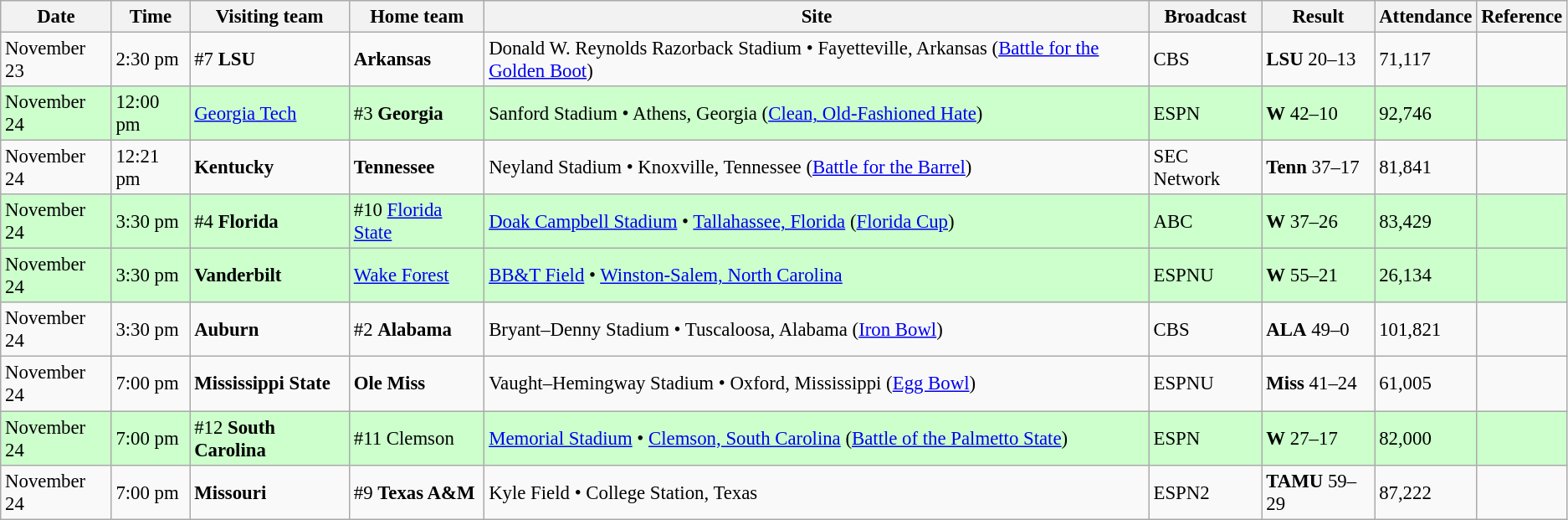<table class="wikitable" style="font-size:95%;">
<tr>
<th>Date</th>
<th>Time</th>
<th>Visiting team</th>
<th>Home team</th>
<th>Site</th>
<th>Broadcast</th>
<th>Result</th>
<th>Attendance</th>
<th class="unsortable">Reference</th>
</tr>
<tr bgcolor=>
<td>November 23</td>
<td>2:30 pm</td>
<td>#7 <strong>LSU</strong></td>
<td><strong>Arkansas</strong></td>
<td>Donald W. Reynolds Razorback Stadium • Fayetteville, Arkansas (<a href='#'>Battle for the Golden Boot</a>)</td>
<td>CBS</td>
<td><strong>LSU</strong> 20–13</td>
<td>71,117</td>
<td align="center"></td>
</tr>
<tr bgcolor=ccffcc>
<td>November 24</td>
<td>12:00 pm</td>
<td><a href='#'>Georgia Tech</a></td>
<td>#3 <strong>Georgia</strong></td>
<td>Sanford Stadium • Athens, Georgia (<a href='#'>Clean, Old-Fashioned Hate</a>)</td>
<td>ESPN</td>
<td><strong>W</strong> 42–10</td>
<td>92,746</td>
<td align="center"></td>
</tr>
<tr bgcolor=>
<td>November 24</td>
<td>12:21 pm</td>
<td><strong>Kentucky</strong></td>
<td><strong>Tennessee</strong></td>
<td>Neyland Stadium • Knoxville, Tennessee (<a href='#'>Battle for the Barrel</a>)</td>
<td>SEC Network</td>
<td><strong>Tenn</strong> 37–17</td>
<td>81,841</td>
<td align="center"></td>
</tr>
<tr bgcolor=ccffcc>
<td>November 24</td>
<td>3:30 pm</td>
<td>#4 <strong>Florida</strong></td>
<td>#10 <a href='#'>Florida State</a></td>
<td><a href='#'>Doak Campbell Stadium</a> • <a href='#'>Tallahassee, Florida</a> (<a href='#'>Florida Cup</a>)</td>
<td>ABC</td>
<td><strong>W</strong> 37–26</td>
<td>83,429</td>
<td align="center"></td>
</tr>
<tr bgcolor=ccffcc>
<td>November 24</td>
<td>3:30 pm</td>
<td><strong>Vanderbilt</strong></td>
<td><a href='#'>Wake Forest</a></td>
<td><a href='#'>BB&T Field</a> • <a href='#'>Winston-Salem, North Carolina</a></td>
<td>ESPNU</td>
<td><strong>W</strong> 55–21</td>
<td>26,134</td>
<td align="center"></td>
</tr>
<tr bgcolor=>
<td>November 24</td>
<td>3:30 pm</td>
<td><strong>Auburn</strong></td>
<td>#2 <strong>Alabama</strong></td>
<td>Bryant–Denny Stadium • Tuscaloosa, Alabama (<a href='#'>Iron Bowl</a>)</td>
<td>CBS</td>
<td><strong>ALA</strong> 49–0</td>
<td>101,821</td>
<td align="center"></td>
</tr>
<tr bgcolor=>
<td>November 24</td>
<td>7:00 pm</td>
<td><strong>Mississippi State</strong></td>
<td><strong>Ole Miss</strong></td>
<td>Vaught–Hemingway Stadium • Oxford, Mississippi (<a href='#'>Egg Bowl</a>)</td>
<td>ESPNU</td>
<td><strong>Miss</strong> 41–24</td>
<td>61,005</td>
<td align="center"></td>
</tr>
<tr bgcolor=ccffcc>
<td>November 24</td>
<td>7:00 pm</td>
<td>#12 <strong>South Carolina</strong></td>
<td>#11 Clemson</td>
<td><a href='#'>Memorial Stadium</a> • <a href='#'>Clemson, South Carolina</a> (<a href='#'>Battle of the Palmetto State</a>)</td>
<td>ESPN</td>
<td><strong>W</strong> 27–17</td>
<td>82,000</td>
<td align="center"></td>
</tr>
<tr bgcolor=>
<td>November 24</td>
<td>7:00 pm</td>
<td><strong>Missouri</strong></td>
<td>#9 <strong>Texas A&M</strong></td>
<td>Kyle Field • College Station, Texas</td>
<td>ESPN2</td>
<td><strong>TAMU</strong> 59–29</td>
<td>87,222</td>
<td align="center"></td>
</tr>
</table>
